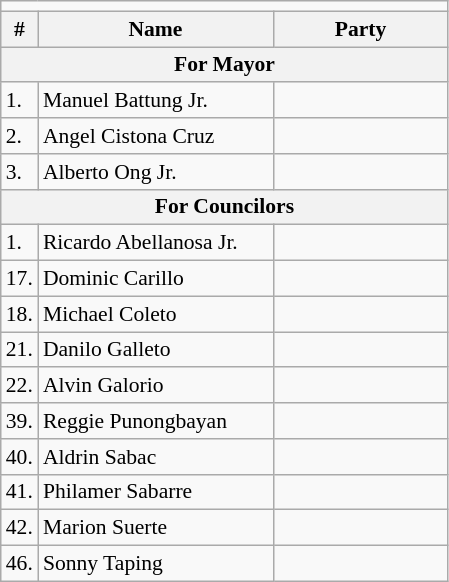<table class=wikitable style="font-size:90%">
<tr>
<td colspan=4 bgcolor=></td>
</tr>
<tr>
<th>#</th>
<th width=150px>Name</th>
<th colspan=2 width=110px>Party</th>
</tr>
<tr>
<th colspan=5>For Mayor</th>
</tr>
<tr>
<td>1.</td>
<td>Manuel Battung Jr.</td>
<td></td>
</tr>
<tr>
<td>2.</td>
<td>Angel Cistona Cruz</td>
<td></td>
</tr>
<tr>
<td>3.</td>
<td>Alberto Ong Jr.</td>
<td></td>
</tr>
<tr>
<th colspan=5>For Councilors</th>
</tr>
<tr>
<td>1.</td>
<td>Ricardo Abellanosa Jr.</td>
<td></td>
</tr>
<tr>
<td>17.</td>
<td>Dominic Carillo</td>
<td></td>
</tr>
<tr>
<td>18.</td>
<td>Michael Coleto</td>
<td></td>
</tr>
<tr>
<td>21.</td>
<td>Danilo Galleto</td>
<td></td>
</tr>
<tr>
<td>22.</td>
<td>Alvin Galorio</td>
<td></td>
</tr>
<tr>
<td>39.</td>
<td>Reggie Punongbayan</td>
<td></td>
</tr>
<tr>
<td>40.</td>
<td>Aldrin Sabac</td>
<td></td>
</tr>
<tr>
<td>41.</td>
<td>Philamer Sabarre</td>
<td></td>
</tr>
<tr>
<td>42.</td>
<td>Marion Suerte</td>
<td></td>
</tr>
<tr>
<td>46.</td>
<td>Sonny Taping</td>
<td></td>
</tr>
</table>
